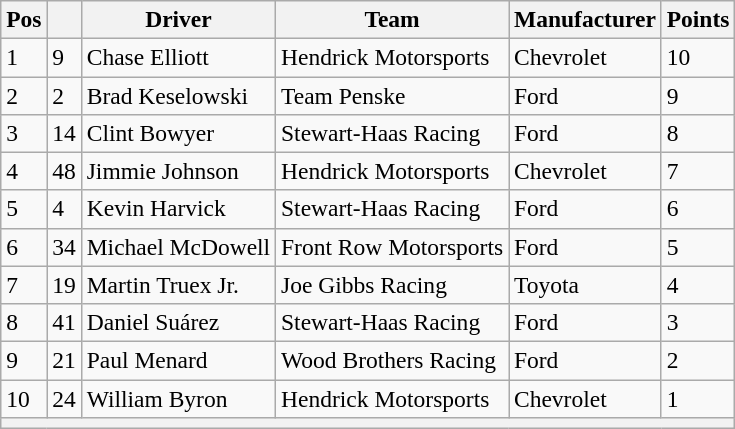<table class="wikitable" style="font-size:98%">
<tr>
<th>Pos</th>
<th></th>
<th>Driver</th>
<th>Team</th>
<th>Manufacturer</th>
<th>Points</th>
</tr>
<tr>
<td>1</td>
<td>9</td>
<td>Chase Elliott</td>
<td>Hendrick Motorsports</td>
<td>Chevrolet</td>
<td>10</td>
</tr>
<tr>
<td>2</td>
<td>2</td>
<td>Brad Keselowski</td>
<td>Team Penske</td>
<td>Ford</td>
<td>9</td>
</tr>
<tr>
<td>3</td>
<td>14</td>
<td>Clint Bowyer</td>
<td>Stewart-Haas Racing</td>
<td>Ford</td>
<td>8</td>
</tr>
<tr>
<td>4</td>
<td>48</td>
<td>Jimmie Johnson</td>
<td>Hendrick Motorsports</td>
<td>Chevrolet</td>
<td>7</td>
</tr>
<tr>
<td>5</td>
<td>4</td>
<td>Kevin Harvick</td>
<td>Stewart-Haas Racing</td>
<td>Ford</td>
<td>6</td>
</tr>
<tr>
<td>6</td>
<td>34</td>
<td>Michael McDowell</td>
<td>Front Row Motorsports</td>
<td>Ford</td>
<td>5</td>
</tr>
<tr>
<td>7</td>
<td>19</td>
<td>Martin Truex Jr.</td>
<td>Joe Gibbs Racing</td>
<td>Toyota</td>
<td>4</td>
</tr>
<tr>
<td>8</td>
<td>41</td>
<td>Daniel Suárez</td>
<td>Stewart-Haas Racing</td>
<td>Ford</td>
<td>3</td>
</tr>
<tr>
<td>9</td>
<td>21</td>
<td>Paul Menard</td>
<td>Wood Brothers Racing</td>
<td>Ford</td>
<td>2</td>
</tr>
<tr>
<td>10</td>
<td>24</td>
<td>William Byron</td>
<td>Hendrick Motorsports</td>
<td>Chevrolet</td>
<td>1</td>
</tr>
<tr>
<th colspan="6"></th>
</tr>
</table>
